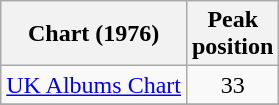<table class="wikitable sortable">
<tr>
<th align="center">Chart (1976)</th>
<th align="center">Peak<br>position</th>
</tr>
<tr>
<td align="left"><a href='#'>UK Albums Chart</a></td>
<td align="center">33</td>
</tr>
<tr>
</tr>
</table>
